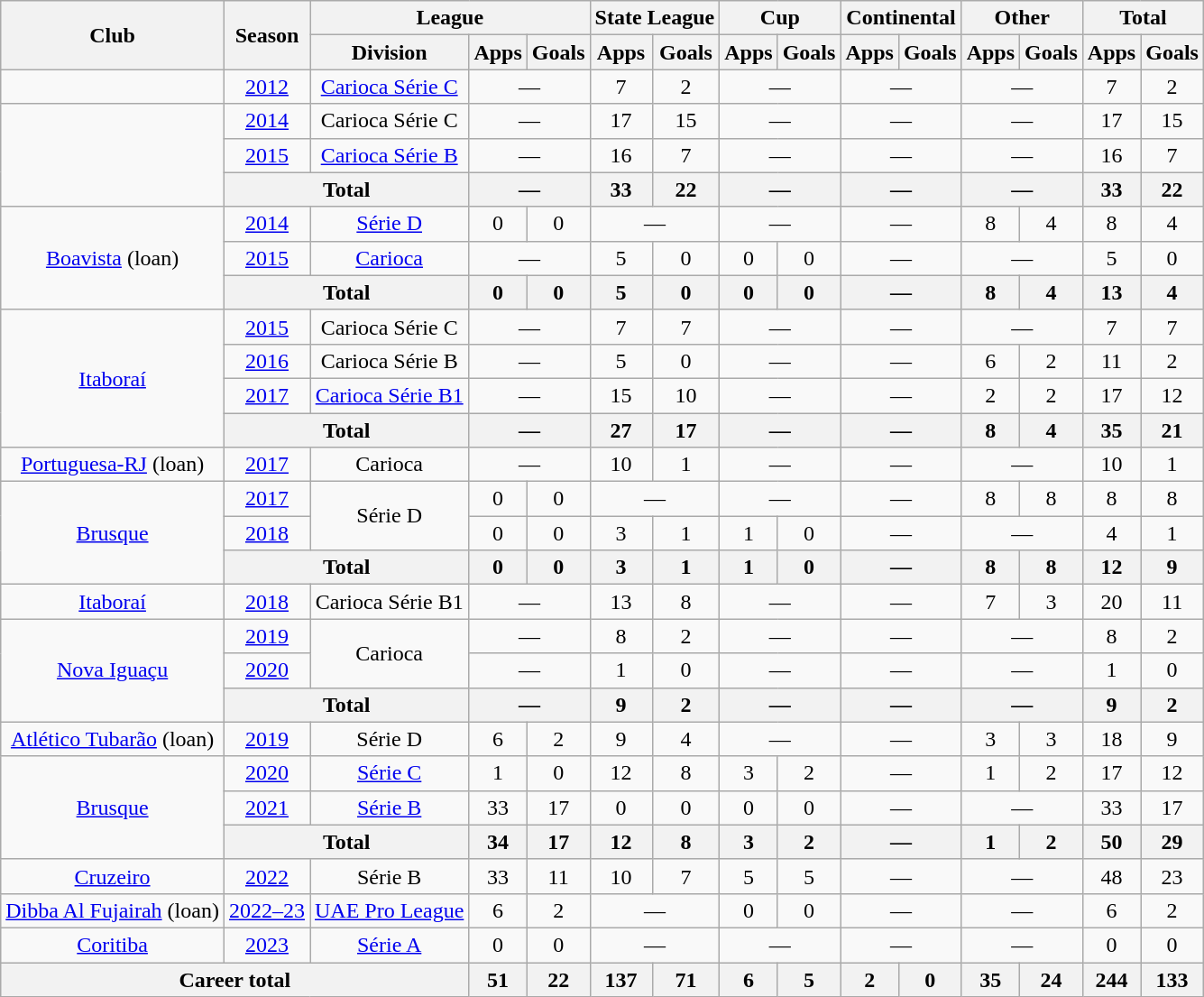<table class="wikitable" style="text-align: center;">
<tr>
<th rowspan="2">Club</th>
<th rowspan="2">Season</th>
<th colspan="3">League</th>
<th colspan="2">State League</th>
<th colspan="2">Cup</th>
<th colspan="2">Continental</th>
<th colspan="2">Other</th>
<th colspan="2">Total</th>
</tr>
<tr>
<th>Division</th>
<th>Apps</th>
<th>Goals</th>
<th>Apps</th>
<th>Goals</th>
<th>Apps</th>
<th>Goals</th>
<th>Apps</th>
<th>Goals</th>
<th>Apps</th>
<th>Goals</th>
<th>Apps</th>
<th>Goals</th>
</tr>
<tr>
<td></td>
<td><a href='#'>2012</a></td>
<td><a href='#'>Carioca Série C</a></td>
<td colspan="2">—</td>
<td>7</td>
<td>2</td>
<td colspan="2">—</td>
<td colspan="2">—</td>
<td colspan="2">—</td>
<td>7</td>
<td>2</td>
</tr>
<tr>
<td rowspan="3"></td>
<td><a href='#'>2014</a></td>
<td>Carioca Série C</td>
<td colspan="2">—</td>
<td>17</td>
<td>15</td>
<td colspan="2">—</td>
<td colspan="2">—</td>
<td colspan="2">—</td>
<td>17</td>
<td>15</td>
</tr>
<tr>
<td><a href='#'>2015</a></td>
<td><a href='#'>Carioca Série B</a></td>
<td colspan="2">—</td>
<td>16</td>
<td>7</td>
<td colspan="2">—</td>
<td colspan="2">—</td>
<td colspan="2">—</td>
<td>16</td>
<td>7</td>
</tr>
<tr>
<th colspan="2">Total</th>
<th colspan="2">—</th>
<th>33</th>
<th>22</th>
<th colspan="2">—</th>
<th colspan="2">—</th>
<th colspan="2">—</th>
<th>33</th>
<th>22</th>
</tr>
<tr>
<td rowspan="3"><a href='#'>Boavista</a> (loan)</td>
<td><a href='#'>2014</a></td>
<td><a href='#'>Série D</a></td>
<td>0</td>
<td>0</td>
<td colspan="2">—</td>
<td colspan="2">—</td>
<td colspan="2">—</td>
<td>8</td>
<td>4</td>
<td>8</td>
<td>4</td>
</tr>
<tr>
<td><a href='#'>2015</a></td>
<td><a href='#'>Carioca</a></td>
<td colspan="2">—</td>
<td>5</td>
<td>0</td>
<td>0</td>
<td>0</td>
<td colspan="2">—</td>
<td colspan="2">—</td>
<td>5</td>
<td>0</td>
</tr>
<tr>
<th colspan="2">Total</th>
<th>0</th>
<th>0</th>
<th>5</th>
<th>0</th>
<th>0</th>
<th>0</th>
<th colspan="2">—</th>
<th>8</th>
<th>4</th>
<th>13</th>
<th>4</th>
</tr>
<tr>
<td rowspan="4"><a href='#'>Itaboraí</a></td>
<td><a href='#'>2015</a></td>
<td>Carioca Série C</td>
<td colspan="2">—</td>
<td>7</td>
<td>7</td>
<td colspan="2">—</td>
<td colspan="2">—</td>
<td colspan="2">—</td>
<td>7</td>
<td>7</td>
</tr>
<tr>
<td><a href='#'>2016</a></td>
<td>Carioca Série B</td>
<td colspan="2">—</td>
<td>5</td>
<td>0</td>
<td colspan="2">—</td>
<td colspan="2">—</td>
<td>6</td>
<td>2</td>
<td>11</td>
<td>2</td>
</tr>
<tr>
<td><a href='#'>2017</a></td>
<td><a href='#'>Carioca Série B1</a></td>
<td colspan="2">—</td>
<td>15</td>
<td>10</td>
<td colspan="2">—</td>
<td colspan="2">—</td>
<td>2</td>
<td>2</td>
<td>17</td>
<td>12</td>
</tr>
<tr>
<th colspan="2">Total</th>
<th colspan="2">—</th>
<th>27</th>
<th>17</th>
<th colspan="2">—</th>
<th colspan="2">—</th>
<th>8</th>
<th>4</th>
<th>35</th>
<th>21</th>
</tr>
<tr>
<td><a href='#'>Portuguesa-RJ</a> (loan)</td>
<td><a href='#'>2017</a></td>
<td>Carioca</td>
<td colspan="2">—</td>
<td>10</td>
<td>1</td>
<td colspan="2">—</td>
<td colspan="2">—</td>
<td colspan="2">—</td>
<td>10</td>
<td>1</td>
</tr>
<tr>
<td rowspan="3"><a href='#'>Brusque</a></td>
<td><a href='#'>2017</a></td>
<td rowspan="2">Série D</td>
<td>0</td>
<td>0</td>
<td colspan="2">—</td>
<td colspan="2">—</td>
<td colspan="2">—</td>
<td>8</td>
<td>8</td>
<td>8</td>
<td>8</td>
</tr>
<tr>
<td><a href='#'>2018</a></td>
<td>0</td>
<td>0</td>
<td>3</td>
<td>1</td>
<td>1</td>
<td>0</td>
<td colspan="2">—</td>
<td colspan="2">—</td>
<td>4</td>
<td>1</td>
</tr>
<tr>
<th colspan="2">Total</th>
<th>0</th>
<th>0</th>
<th>3</th>
<th>1</th>
<th>1</th>
<th>0</th>
<th colspan="2">—</th>
<th>8</th>
<th>8</th>
<th>12</th>
<th>9</th>
</tr>
<tr>
<td><a href='#'>Itaboraí</a></td>
<td><a href='#'>2018</a></td>
<td>Carioca Série B1</td>
<td colspan="2">—</td>
<td>13</td>
<td>8</td>
<td colspan="2">—</td>
<td colspan="2">—</td>
<td>7</td>
<td>3</td>
<td>20</td>
<td>11</td>
</tr>
<tr>
<td rowspan="3"><a href='#'>Nova Iguaçu</a></td>
<td><a href='#'>2019</a></td>
<td rowspan="2">Carioca</td>
<td colspan="2">—</td>
<td>8</td>
<td>2</td>
<td colspan="2">—</td>
<td colspan="2">—</td>
<td colspan="2">—</td>
<td>8</td>
<td>2</td>
</tr>
<tr>
<td><a href='#'>2020</a></td>
<td colspan="2">—</td>
<td>1</td>
<td>0</td>
<td colspan="2">—</td>
<td colspan="2">—</td>
<td colspan="2">—</td>
<td>1</td>
<td>0</td>
</tr>
<tr>
<th colspan="2">Total</th>
<th colspan="2">—</th>
<th>9</th>
<th>2</th>
<th colspan="2">—</th>
<th colspan="2">—</th>
<th colspan="2">—</th>
<th>9</th>
<th>2</th>
</tr>
<tr>
<td><a href='#'>Atlético Tubarão</a> (loan)</td>
<td><a href='#'>2019</a></td>
<td>Série D</td>
<td>6</td>
<td>2</td>
<td>9</td>
<td>4</td>
<td colspan="2">—</td>
<td colspan="2">—</td>
<td>3</td>
<td>3</td>
<td>18</td>
<td>9</td>
</tr>
<tr>
<td rowspan="3"><a href='#'>Brusque</a></td>
<td><a href='#'>2020</a></td>
<td><a href='#'>Série C</a></td>
<td>1</td>
<td>0</td>
<td>12</td>
<td>8</td>
<td>3</td>
<td>2</td>
<td colspan="2">—</td>
<td>1</td>
<td>2</td>
<td>17</td>
<td>12</td>
</tr>
<tr>
<td><a href='#'>2021</a></td>
<td><a href='#'>Série B</a></td>
<td>33</td>
<td>17</td>
<td>0</td>
<td>0</td>
<td>0</td>
<td>0</td>
<td colspan="2">—</td>
<td colspan="2">—</td>
<td>33</td>
<td>17</td>
</tr>
<tr>
<th colspan="2">Total</th>
<th>34</th>
<th>17</th>
<th>12</th>
<th>8</th>
<th>3</th>
<th>2</th>
<th colspan="2">—</th>
<th>1</th>
<th>2</th>
<th>50</th>
<th>29</th>
</tr>
<tr>
<td><a href='#'>Cruzeiro</a></td>
<td><a href='#'>2022</a></td>
<td>Série B</td>
<td>33</td>
<td>11</td>
<td>10</td>
<td>7</td>
<td>5</td>
<td>5</td>
<td colspan="2">—</td>
<td colspan="2">—</td>
<td>48</td>
<td>23</td>
</tr>
<tr>
<td><a href='#'>Dibba Al Fujairah</a> (loan)</td>
<td><a href='#'>2022–23</a></td>
<td><a href='#'>UAE Pro League</a></td>
<td>6</td>
<td>2</td>
<td colspan="2">—</td>
<td>0</td>
<td>0</td>
<td colspan="2">—</td>
<td colspan="2">—</td>
<td>6</td>
<td>2</td>
</tr>
<tr>
<td><a href='#'>Coritiba</a></td>
<td><a href='#'>2023</a></td>
<td><a href='#'>Série A</a></td>
<td>0</td>
<td>0</td>
<td colspan="2">—</td>
<td colspan="2">—</td>
<td colspan="2">—</td>
<td colspan="2">—</td>
<td>0</td>
<td>0</td>
</tr>
<tr>
<th colspan="3">Career total</th>
<th>51</th>
<th>22</th>
<th>137</th>
<th>71</th>
<th>6</th>
<th>5</th>
<th>2</th>
<th>0</th>
<th>35</th>
<th>24</th>
<th>244</th>
<th>133</th>
</tr>
</table>
